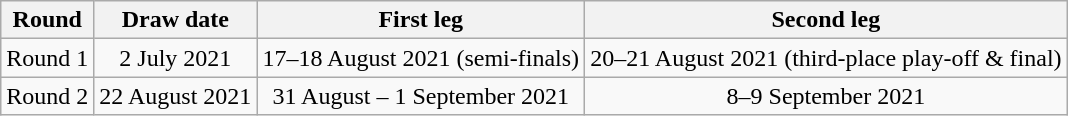<table class="wikitable" style="text-align:center">
<tr>
<th>Round</th>
<th>Draw date</th>
<th>First leg</th>
<th>Second leg</th>
</tr>
<tr>
<td>Round 1</td>
<td>2 July 2021</td>
<td>17–18 August 2021 (semi-finals)</td>
<td>20–21 August 2021 (third-place play-off & final)</td>
</tr>
<tr>
<td>Round 2</td>
<td>22 August 2021</td>
<td>31 August – 1 September 2021</td>
<td>8–9 September 2021</td>
</tr>
</table>
